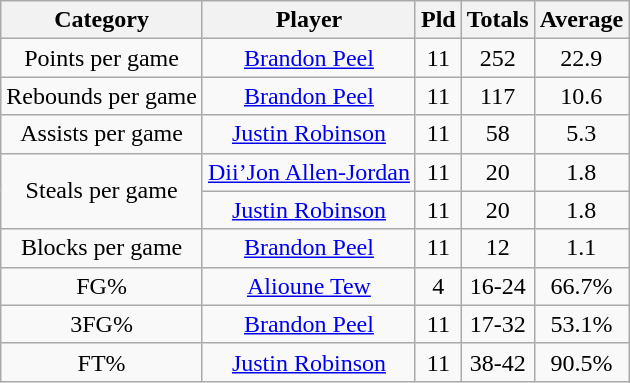<table class="wikitable" style="text-align:center">
<tr>
<th>Category</th>
<th>Player</th>
<th>Pld</th>
<th>Totals</th>
<th>Average</th>
</tr>
<tr>
<td>Points per game</td>
<td><a href='#'>Brandon Peel</a></td>
<td>11</td>
<td>252</td>
<td>22.9</td>
</tr>
<tr>
<td>Rebounds per game</td>
<td><a href='#'>Brandon Peel</a></td>
<td>11</td>
<td>117</td>
<td>10.6</td>
</tr>
<tr>
<td>Assists per game</td>
<td><a href='#'>Justin Robinson</a></td>
<td>11</td>
<td>58</td>
<td>5.3</td>
</tr>
<tr>
<td rowspan="2">Steals per game</td>
<td><a href='#'>Dii’Jon Allen-Jordan</a></td>
<td>11</td>
<td>20</td>
<td>1.8</td>
</tr>
<tr>
<td><a href='#'>Justin Robinson</a></td>
<td>11</td>
<td>20</td>
<td>1.8</td>
</tr>
<tr>
<td>Blocks per game</td>
<td><a href='#'>Brandon Peel</a></td>
<td>11</td>
<td>12</td>
<td>1.1</td>
</tr>
<tr>
<td>FG%</td>
<td><a href='#'>Alioune Tew</a></td>
<td>4</td>
<td>16-24</td>
<td>66.7%</td>
</tr>
<tr>
<td>3FG%</td>
<td><a href='#'>Brandon Peel</a></td>
<td>11</td>
<td>17-32</td>
<td>53.1%</td>
</tr>
<tr>
<td>FT%</td>
<td><a href='#'>Justin Robinson</a></td>
<td>11</td>
<td>38-42</td>
<td>90.5%</td>
</tr>
</table>
